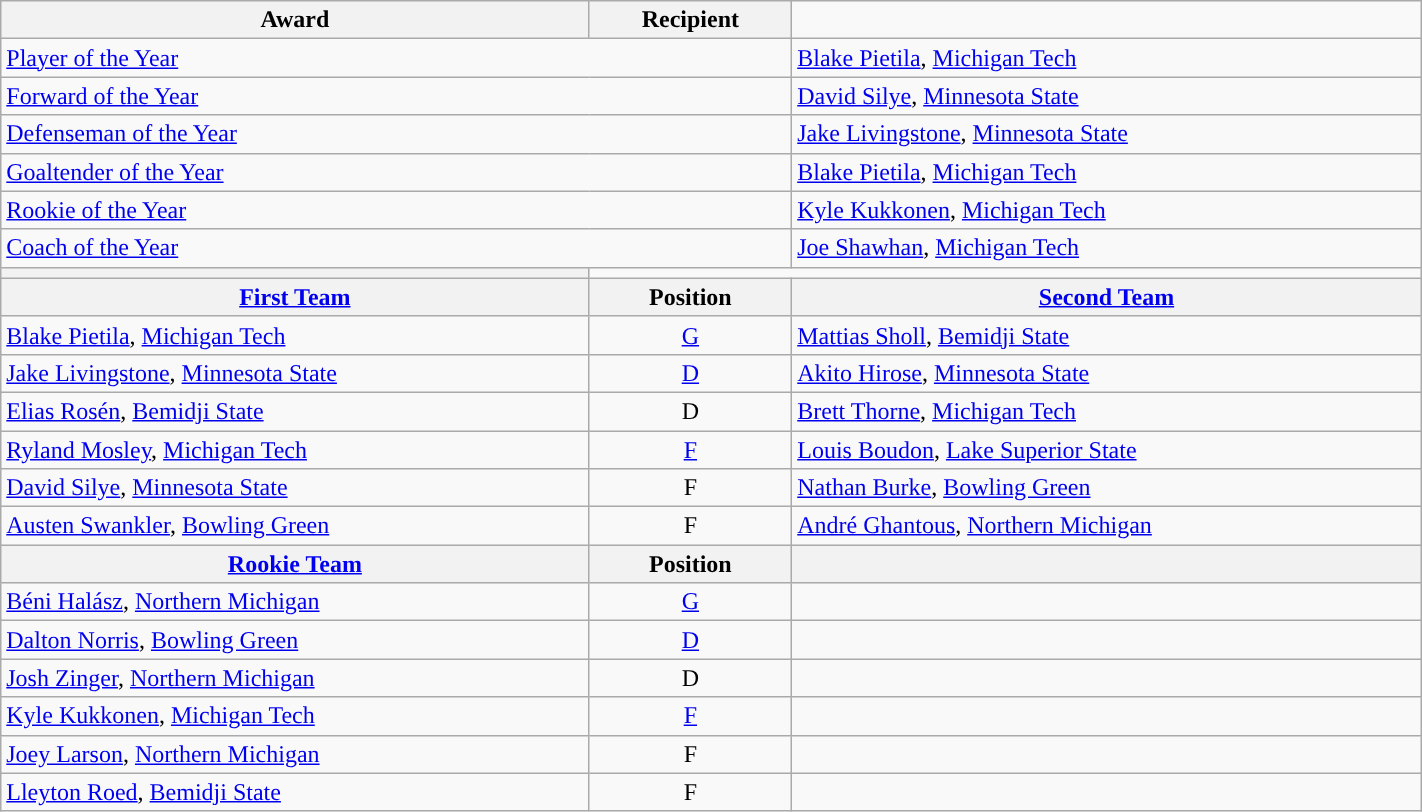<table class="wikitable" width=75%>
<tr>
<th>Award</th>
<th>Recipient</th>
</tr>
<tr>
<td colspan=2><a href='#'>Player of the Year</a></td>
<td><a href='#'>Blake Pietila</a>, <a href='#'>Michigan Tech</a></td>
</tr>
<tr>
<td colspan=2><a href='#'>Forward of the Year</a></td>
<td><a href='#'>David Silye</a>, <a href='#'>Minnesota State</a></td>
</tr>
<tr>
<td colspan=2><a href='#'>Defenseman of the Year</a></td>
<td><a href='#'>Jake Livingstone</a>, <a href='#'>Minnesota State</a></td>
</tr>
<tr>
<td colspan=2><a href='#'>Goaltender of the Year</a></td>
<td><a href='#'>Blake Pietila</a>, <a href='#'>Michigan Tech</a></td>
</tr>
<tr>
<td colspan=2><a href='#'>Rookie of the Year</a></td>
<td><a href='#'>Kyle Kukkonen</a>, <a href='#'>Michigan Tech</a></td>
</tr>
<tr>
<td colspan=2><a href='#'>Coach of the Year</a></td>
<td><a href='#'>Joe Shawhan</a>, <a href='#'>Michigan Tech</a><br></td>
</tr>
<tr>
<th><a href='#'></a></th>
</tr>
<tr>
<th><a href='#'>First Team</a></th>
<th>  Position  </th>
<th><a href='#'>Second Team</a></th>
</tr>
<tr>
<td><a href='#'>Blake Pietila</a>, <a href='#'>Michigan Tech</a></td>
<td align=center><a href='#'>G</a></td>
<td><a href='#'>Mattias Sholl</a>, <a href='#'>Bemidji State</a></td>
</tr>
<tr>
<td><a href='#'>Jake Livingstone</a>, <a href='#'>Minnesota State</a></td>
<td align=center><a href='#'>D</a></td>
<td><a href='#'>Akito Hirose</a>, <a href='#'>Minnesota State</a></td>
</tr>
<tr>
<td><a href='#'>Elias Rosén</a>, <a href='#'>Bemidji State</a></td>
<td align=center>D</td>
<td><a href='#'>Brett Thorne</a>, <a href='#'>Michigan Tech</a></td>
</tr>
<tr>
<td><a href='#'>Ryland Mosley</a>, <a href='#'>Michigan Tech</a></td>
<td align=center><a href='#'>F</a></td>
<td><a href='#'>Louis Boudon</a>, <a href='#'>Lake Superior State</a></td>
</tr>
<tr>
<td><a href='#'>David Silye</a>, <a href='#'>Minnesota State</a></td>
<td align=center>F</td>
<td><a href='#'>Nathan Burke</a>, <a href='#'>Bowling Green</a></td>
</tr>
<tr>
<td><a href='#'>Austen Swankler</a>, <a href='#'>Bowling Green</a></td>
<td align=center>F</td>
<td><a href='#'>André Ghantous</a>, <a href='#'>Northern Michigan</a></td>
</tr>
<tr>
<th><a href='#'>Rookie Team</a></th>
<th>  Position  </th>
<th></th>
</tr>
<tr>
<td><a href='#'>Béni Halász</a>, <a href='#'>Northern Michigan</a></td>
<td align=center><a href='#'>G</a></td>
<td></td>
</tr>
<tr>
<td><a href='#'>Dalton Norris</a>, <a href='#'>Bowling Green</a></td>
<td align=center><a href='#'>D</a></td>
<td></td>
</tr>
<tr>
<td><a href='#'>Josh Zinger</a>, <a href='#'>Northern Michigan</a></td>
<td align=center>D</td>
<td></td>
</tr>
<tr>
<td><a href='#'>Kyle Kukkonen</a>, <a href='#'>Michigan Tech</a></td>
<td align=center><a href='#'>F</a></td>
<td></td>
</tr>
<tr>
<td><a href='#'>Joey Larson</a>, <a href='#'>Northern Michigan</a></td>
<td align=center>F</td>
<td></td>
</tr>
<tr>
<td><a href='#'>Lleyton Roed</a>, <a href='#'>Bemidji State</a></td>
<td align=center>F</td>
<td></td>
</tr>
</table>
